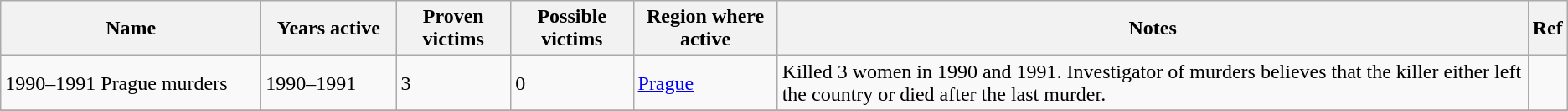<table class="wikitable sortable">
<tr>
<th width="200px">Name</th>
<th width="100px">Years active</th>
<th data-sort-type="number">Proven victims</th>
<th data-sort-type="number">Possible victims</th>
<th>Region where active</th>
<th>Notes</th>
<th>Ref</th>
</tr>
<tr>
<td>1990–1991 Prague murders</td>
<td>1990–1991</td>
<td>3</td>
<td>0</td>
<td><a href='#'>Prague</a></td>
<td>Killed 3 women in 1990 and 1991. Investigator of murders believes that the killer either left the country or died after the last murder.</td>
<td></td>
</tr>
<tr>
</tr>
</table>
